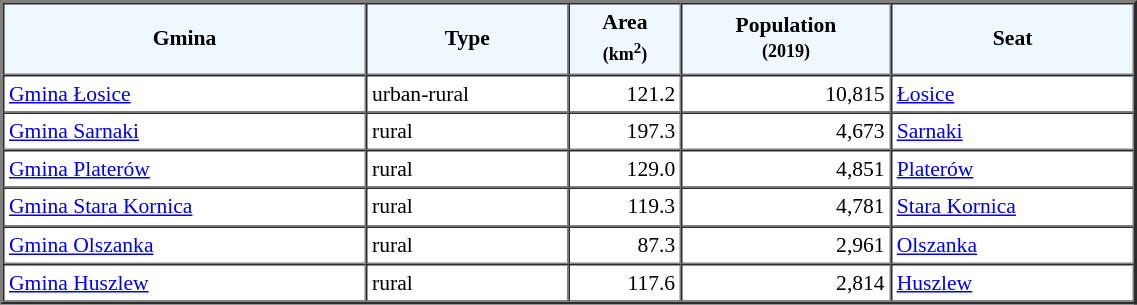<table width="60%" border="2" cellpadding="3" cellspacing="0" style="font-size:90%;line-height:120%;">
<tr bgcolor="F0F8FF">
<td style="text-align:center;"><strong>Gmina</strong></td>
<td style="text-align:center;"><strong>Type</strong></td>
<td style="text-align:center;"><strong>Area<br><small>(km<sup>2</sup>)</small></strong></td>
<td style="text-align:center;"><strong>Population<br><small>(2019)</small></strong></td>
<td style="text-align:center;"><strong>Seat</strong></td>
</tr>
<tr>
<td><a href='#'>Gmina Łosice</a></td>
<td>urban-rural</td>
<td style="text-align:right;">121.2</td>
<td style="text-align:right;">10,815</td>
<td><a href='#'>Łosice</a></td>
</tr>
<tr>
<td><a href='#'>Gmina Sarnaki</a></td>
<td>rural</td>
<td style="text-align:right;">197.3</td>
<td style="text-align:right;">4,673</td>
<td><a href='#'>Sarnaki</a></td>
</tr>
<tr>
<td><a href='#'>Gmina Platerów</a></td>
<td>rural</td>
<td style="text-align:right;">129.0</td>
<td style="text-align:right;">4,851</td>
<td><a href='#'>Platerów</a></td>
</tr>
<tr>
<td><a href='#'>Gmina Stara Kornica</a></td>
<td>rural</td>
<td style="text-align:right;">119.3</td>
<td style="text-align:right;">4,781</td>
<td><a href='#'>Stara Kornica</a></td>
</tr>
<tr>
<td><a href='#'>Gmina Olszanka</a></td>
<td>rural</td>
<td style="text-align:right;">87.3</td>
<td style="text-align:right;">2,961</td>
<td><a href='#'>Olszanka</a></td>
</tr>
<tr>
<td><a href='#'>Gmina Huszlew</a></td>
<td>rural</td>
<td style="text-align:right;">117.6</td>
<td style="text-align:right;">2,814</td>
<td><a href='#'>Huszlew</a></td>
</tr>
<tr>
</tr>
</table>
